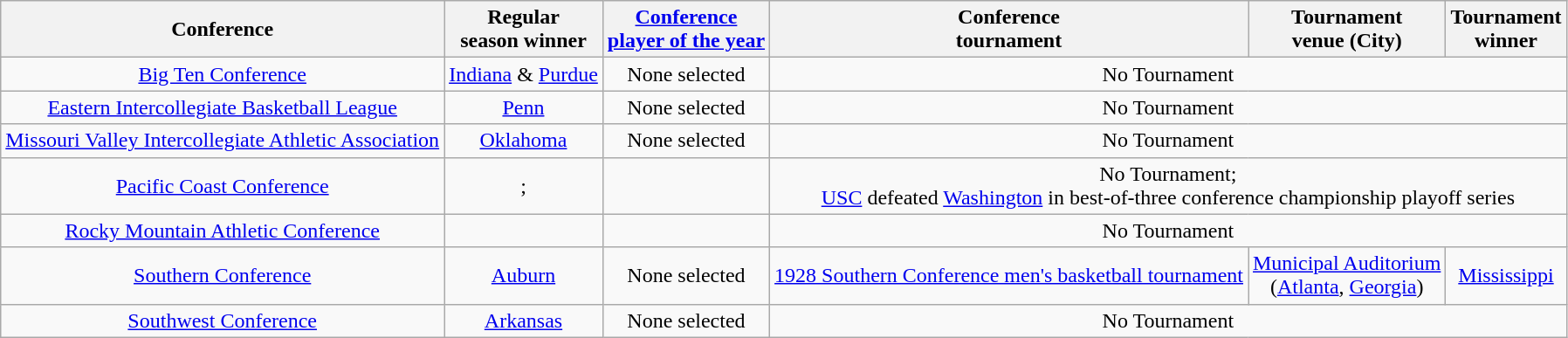<table class="wikitable" style="text-align:center;">
<tr>
<th>Conference</th>
<th>Regular <br> season winner</th>
<th><a href='#'>Conference <br> player of the year</a></th>
<th>Conference <br> tournament</th>
<th>Tournament <br> venue (City)</th>
<th>Tournament <br> winner</th>
</tr>
<tr>
<td><a href='#'>Big Ten Conference</a></td>
<td><a href='#'>Indiana</a> & <a href='#'>Purdue</a></td>
<td>None selected</td>
<td colspan=3>No Tournament</td>
</tr>
<tr>
<td><a href='#'>Eastern Intercollegiate Basketball League</a></td>
<td><a href='#'>Penn</a></td>
<td>None selected</td>
<td colspan=3>No Tournament</td>
</tr>
<tr>
<td><a href='#'>Missouri Valley Intercollegiate Athletic Association</a></td>
<td><a href='#'>Oklahoma</a></td>
<td>None selected</td>
<td colspan=3>No Tournament</td>
</tr>
<tr>
<td><a href='#'>Pacific Coast Conference</a></td>
<td>;<br></td>
<td></td>
<td colspan=3>No Tournament;<br><a href='#'>USC</a> defeated <a href='#'>Washington</a> in best-of-three conference championship playoff series</td>
</tr>
<tr>
<td><a href='#'>Rocky Mountain Athletic Conference</a></td>
<td><br></td>
<td></td>
<td colspan=3>No Tournament</td>
</tr>
<tr>
<td><a href='#'>Southern Conference</a></td>
<td><a href='#'>Auburn</a></td>
<td>None selected</td>
<td><a href='#'>1928 Southern Conference men's basketball tournament</a></td>
<td><a href='#'>Municipal Auditorium</a><br>(<a href='#'>Atlanta</a>, <a href='#'>Georgia</a>)</td>
<td><a href='#'>Mississippi</a></td>
</tr>
<tr>
<td><a href='#'>Southwest Conference</a></td>
<td><a href='#'>Arkansas</a></td>
<td>None selected</td>
<td colspan=3>No Tournament</td>
</tr>
</table>
